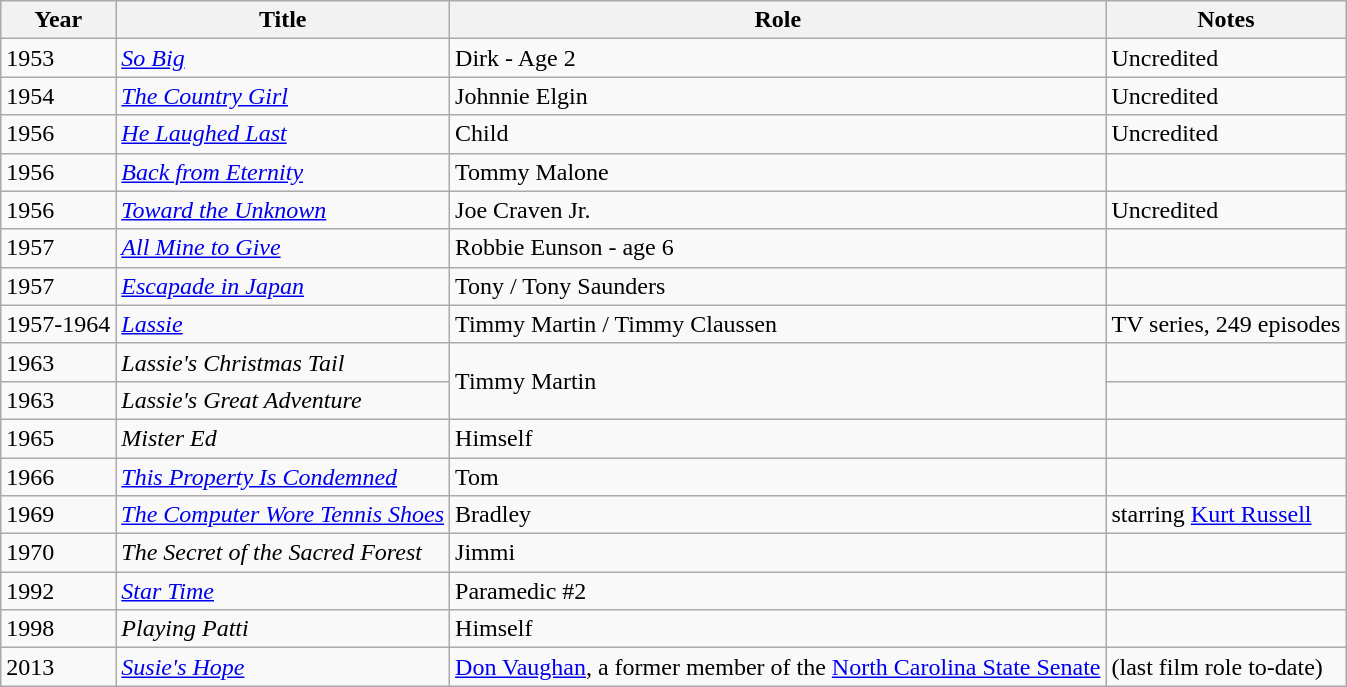<table class="wikitable sortable">
<tr>
<th>Year</th>
<th>Title</th>
<th>Role</th>
<th>Notes</th>
</tr>
<tr>
<td>1953</td>
<td><em><a href='#'>So Big</a></em></td>
<td>Dirk - Age 2</td>
<td>Uncredited</td>
</tr>
<tr>
<td>1954</td>
<td><em><a href='#'>The Country Girl</a></em></td>
<td>Johnnie Elgin</td>
<td>Uncredited</td>
</tr>
<tr>
<td>1956</td>
<td><em><a href='#'>He Laughed Last</a></em></td>
<td>Child</td>
<td>Uncredited</td>
</tr>
<tr>
<td>1956</td>
<td><em><a href='#'>Back from Eternity</a></em></td>
<td>Tommy Malone</td>
<td></td>
</tr>
<tr>
<td>1956</td>
<td><em><a href='#'>Toward the Unknown</a></em></td>
<td>Joe Craven Jr.</td>
<td>Uncredited</td>
</tr>
<tr>
<td>1957</td>
<td><em><a href='#'>All Mine to Give</a></em></td>
<td>Robbie Eunson - age 6</td>
<td></td>
</tr>
<tr>
<td>1957</td>
<td><em><a href='#'>Escapade in Japan</a></em></td>
<td>Tony / Tony Saunders</td>
<td></td>
</tr>
<tr>
<td>1957-1964</td>
<td><em><a href='#'>Lassie</a></em></td>
<td>Timmy Martin / Timmy Claussen</td>
<td>TV series, 249 episodes</td>
</tr>
<tr>
<td>1963</td>
<td><em>Lassie's Christmas Tail</em></td>
<td rowspan="2">Timmy Martin</td>
<td></td>
</tr>
<tr>
<td>1963</td>
<td><em>Lassie's Great Adventure</em></td>
<td></td>
</tr>
<tr>
<td>1965</td>
<td><em>Mister Ed</em></td>
<td>Himself</td>
<td></td>
</tr>
<tr>
<td>1966</td>
<td><em><a href='#'>This Property Is Condemned</a></em></td>
<td>Tom</td>
<td></td>
</tr>
<tr>
<td>1969</td>
<td><em><a href='#'>The Computer Wore Tennis Shoes</a></em></td>
<td>Bradley</td>
<td>starring <a href='#'>Kurt Russell</a></td>
</tr>
<tr>
<td>1970</td>
<td><em>The Secret of the Sacred Forest</em></td>
<td>Jimmi</td>
<td></td>
</tr>
<tr>
<td>1992</td>
<td><em><a href='#'>Star Time</a></em></td>
<td>Paramedic #2</td>
<td></td>
</tr>
<tr>
<td>1998</td>
<td><em>Playing Patti</em></td>
<td>Himself</td>
<td></td>
</tr>
<tr>
<td>2013</td>
<td><em><a href='#'>Susie's Hope</a></em></td>
<td><a href='#'>Don Vaughan</a>, a former member of the <a href='#'>North Carolina State Senate</a></td>
<td>(last film role to-date)</td>
</tr>
</table>
